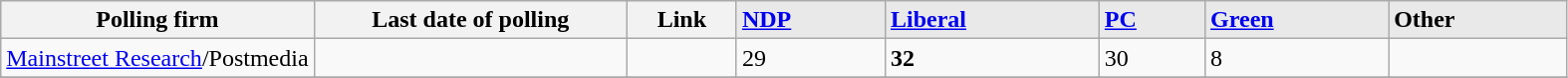<table class="wikitable sortable">
<tr style="background:#e9e9e9;">
<th width=20%>Polling firm</th>
<th width=20%>Last date of polling</th>
<th style="width:7%;" class="unsortable">Link</th>
<td><strong><a href='#'>NDP</a></strong></td>
<td><strong><a href='#'>Liberal</a></strong></td>
<td><strong><a href='#'>PC</a></strong></td>
<td><strong><a href='#'>Green</a></strong></td>
<td><strong>Other</strong></td>
</tr>
<tr>
<td><a href='#'>Mainstreet Research</a>/Postmedia</td>
<td></td>
<td></td>
<td>29</td>
<td><strong>32</strong></td>
<td>30</td>
<td>8</td>
<td></td>
</tr>
<tr>
</tr>
</table>
